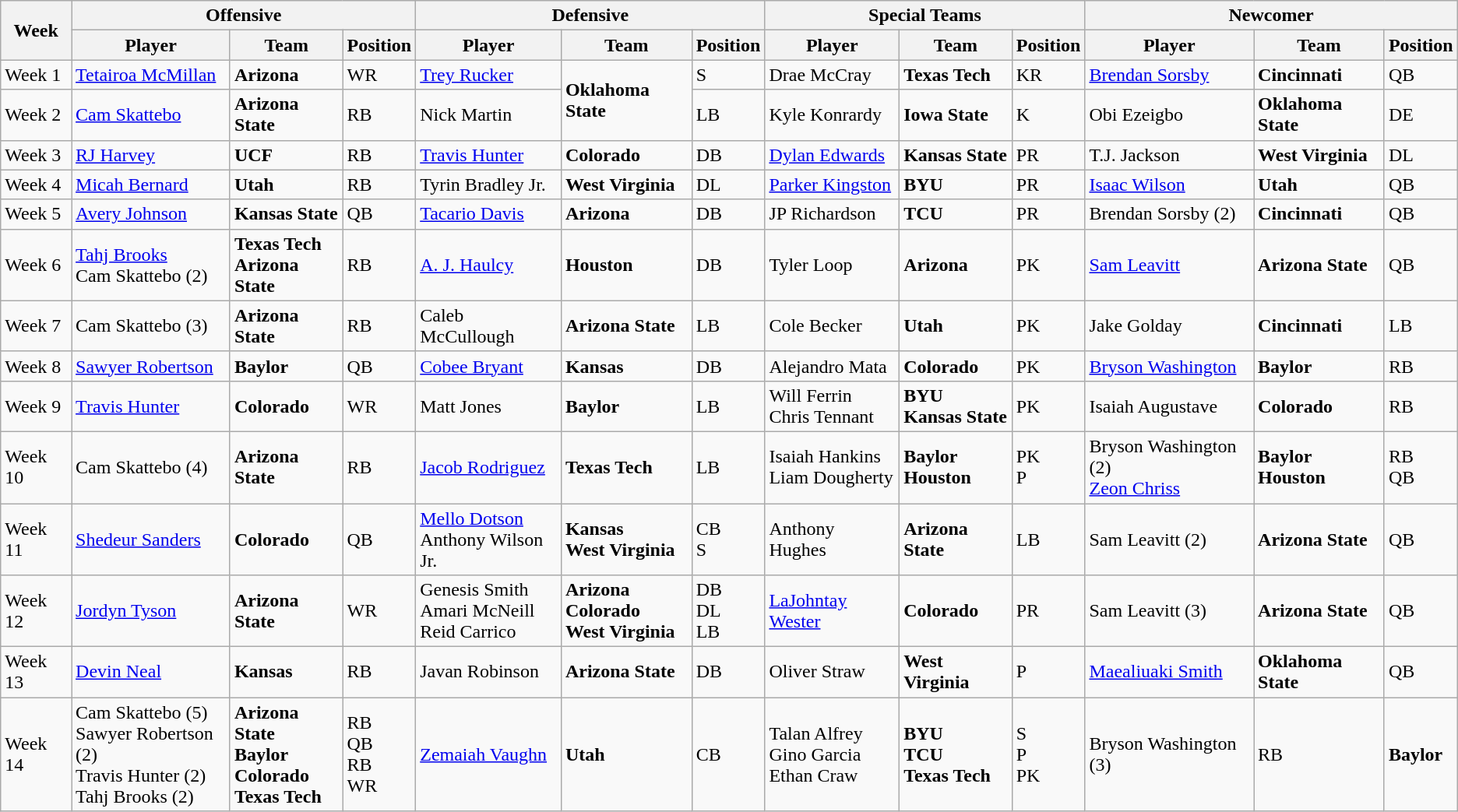<table class="wikitable">
<tr>
<th rowspan="2">Week</th>
<th colspan="3">Offensive</th>
<th colspan="3">Defensive</th>
<th colspan="3">Special Teams</th>
<th colspan="3">Newcomer</th>
</tr>
<tr>
<th>Player</th>
<th>Team</th>
<th>Position</th>
<th>Player</th>
<th>Team</th>
<th>Position</th>
<th>Player</th>
<th>Team</th>
<th>Position</th>
<th>Player</th>
<th>Team</th>
<th>Position</th>
</tr>
<tr>
<td>Week 1</td>
<td><a href='#'>Tetairoa McMillan</a></td>
<td><strong>Arizona</strong></td>
<td>WR</td>
<td><a href='#'>Trey Rucker</a></td>
<td rowspan="2"><strong>Oklahoma State</strong></td>
<td>S</td>
<td>Drae McCray</td>
<td><strong>Texas Tech</strong></td>
<td>KR</td>
<td><a href='#'>Brendan Sorsby</a></td>
<td><strong>Cincinnati</strong></td>
<td>QB</td>
</tr>
<tr>
<td>Week 2</td>
<td><a href='#'>Cam Skattebo</a></td>
<td><strong>Arizona State</strong></td>
<td>RB</td>
<td>Nick Martin</td>
<td>LB</td>
<td>Kyle Konrardy</td>
<td><strong>Iowa State</strong></td>
<td>K</td>
<td>Obi Ezeigbo</td>
<td><strong>Oklahoma State</strong></td>
<td>DE</td>
</tr>
<tr>
<td>Week 3</td>
<td><a href='#'>RJ Harvey</a></td>
<td><strong>UCF</strong></td>
<td>RB</td>
<td><a href='#'>Travis Hunter</a></td>
<td><strong>Colorado</strong></td>
<td>DB</td>
<td><a href='#'>Dylan Edwards</a></td>
<td><strong>Kansas State</strong></td>
<td>PR</td>
<td>T.J. Jackson</td>
<td><strong>West Virginia</strong></td>
<td>DL</td>
</tr>
<tr>
<td>Week 4</td>
<td><a href='#'>Micah Bernard</a></td>
<td><strong>Utah</strong></td>
<td>RB</td>
<td>Tyrin Bradley Jr.</td>
<td><strong>West Virginia</strong></td>
<td>DL</td>
<td><a href='#'>Parker Kingston</a></td>
<td><strong>BYU</strong></td>
<td>PR</td>
<td><a href='#'>Isaac Wilson</a></td>
<td><strong>Utah</strong></td>
<td>QB</td>
</tr>
<tr>
<td>Week 5</td>
<td><a href='#'>Avery Johnson</a></td>
<td><strong>Kansas State</strong></td>
<td>QB</td>
<td><a href='#'>Tacario Davis</a></td>
<td><strong>Arizona</strong></td>
<td>DB</td>
<td>JP Richardson</td>
<td><strong>TCU</strong></td>
<td>PR</td>
<td>Brendan Sorsby (2)</td>
<td><strong>Cincinnati</strong></td>
<td>QB</td>
</tr>
<tr>
<td>Week 6</td>
<td><a href='#'>Tahj Brooks</a><br>Cam Skattebo (2)</td>
<td><strong>Texas Tech</strong><br><strong>Arizona State</strong></td>
<td>RB</td>
<td><a href='#'>A. J. Haulcy</a></td>
<td><strong>Houston</strong></td>
<td>DB</td>
<td>Tyler Loop</td>
<td><strong>Arizona</strong></td>
<td>PK</td>
<td><a href='#'>Sam Leavitt</a></td>
<td><strong>Arizona State</strong></td>
<td>QB</td>
</tr>
<tr>
<td>Week 7</td>
<td>Cam Skattebo (3)</td>
<td><strong>Arizona State</strong></td>
<td>RB</td>
<td>Caleb McCullough</td>
<td><strong>Arizona State</strong></td>
<td>LB</td>
<td>Cole Becker</td>
<td><strong>Utah</strong></td>
<td>PK</td>
<td>Jake Golday</td>
<td><strong>Cincinnati</strong></td>
<td>LB</td>
</tr>
<tr>
<td>Week 8</td>
<td><a href='#'>Sawyer Robertson</a></td>
<td><strong>Baylor</strong></td>
<td>QB</td>
<td><a href='#'>Cobee Bryant</a></td>
<td><strong>Kansas</strong></td>
<td>DB</td>
<td>Alejandro Mata</td>
<td><strong>Colorado</strong></td>
<td>PK</td>
<td><a href='#'>Bryson Washington</a></td>
<td><strong>Baylor</strong></td>
<td>RB</td>
</tr>
<tr>
<td>Week 9</td>
<td><a href='#'>Travis Hunter</a></td>
<td><strong>Colorado</strong></td>
<td>WR</td>
<td>Matt Jones</td>
<td><strong>Baylor</strong></td>
<td>LB</td>
<td>Will Ferrin<br>Chris Tennant</td>
<td><strong>BYU</strong><br><strong>Kansas State</strong></td>
<td>PK</td>
<td>Isaiah Augustave</td>
<td><strong>Colorado</strong></td>
<td>RB</td>
</tr>
<tr>
<td>Week 10</td>
<td>Cam Skattebo (4)</td>
<td><strong>Arizona State</strong></td>
<td>RB</td>
<td><a href='#'>Jacob Rodriguez</a></td>
<td><strong>Texas Tech</strong></td>
<td>LB</td>
<td>Isaiah Hankins<br>Liam Dougherty</td>
<td><strong>Baylor</strong><br><strong>Houston</strong></td>
<td>PK<br>P</td>
<td>Bryson Washington (2)<br><a href='#'>Zeon Chriss</a></td>
<td><strong>Baylor</strong><br><strong>Houston</strong></td>
<td>RB<br>QB</td>
</tr>
<tr>
<td>Week 11</td>
<td><a href='#'>Shedeur Sanders</a></td>
<td><strong>Colorado</strong></td>
<td>QB</td>
<td><a href='#'>Mello Dotson</a><br>Anthony Wilson Jr.</td>
<td><strong>Kansas</strong><br><strong>West Virginia</strong></td>
<td>CB<br>S</td>
<td>Anthony Hughes</td>
<td><strong>Arizona State</strong></td>
<td>LB</td>
<td>Sam Leavitt (2)</td>
<td><strong>Arizona State</strong></td>
<td>QB</td>
</tr>
<tr>
<td>Week 12</td>
<td><a href='#'>Jordyn Tyson</a></td>
<td><strong>Arizona State</strong></td>
<td>WR</td>
<td>Genesis Smith<br>Amari McNeill<br>Reid Carrico</td>
<td><strong>Arizona</strong><br><strong>Colorado</strong><br><strong>West Virginia</strong></td>
<td>DB<br>DL<br>LB</td>
<td><a href='#'>LaJohntay Wester</a></td>
<td><strong>Colorado</strong></td>
<td>PR</td>
<td>Sam Leavitt (3)</td>
<td><strong>Arizona State</strong></td>
<td>QB</td>
</tr>
<tr>
<td>Week 13</td>
<td><a href='#'>Devin Neal</a></td>
<td><strong>Kansas</strong></td>
<td>RB</td>
<td>Javan Robinson</td>
<td><strong>Arizona State</strong></td>
<td>DB</td>
<td>Oliver Straw</td>
<td><strong>West Virginia</strong></td>
<td>P</td>
<td><a href='#'>Maealiuaki Smith</a></td>
<td><strong>Oklahoma State</strong></td>
<td>QB</td>
</tr>
<tr>
<td>Week 14</td>
<td>Cam Skattebo (5)<br>Sawyer Robertson (2)<br>Travis Hunter (2)<br>Tahj Brooks (2)</td>
<td><strong>Arizona State</strong><br><strong>Baylor</strong><br><strong>Colorado</strong><br><strong>Texas Tech</strong></td>
<td>RB<br>QB<br>RB<br>WR</td>
<td><a href='#'>Zemaiah Vaughn</a></td>
<td><strong>Utah</strong></td>
<td>CB</td>
<td>Talan Alfrey<br>Gino Garcia<br>Ethan Craw<br></td>
<td><strong>BYU</strong><br><strong>TCU</strong><br><strong>Texas Tech</strong></td>
<td>S<br>P<br>PK</td>
<td>Bryson Washington (3)</td>
<td>RB</td>
<td><strong>Baylor</strong></td>
</tr>
</table>
